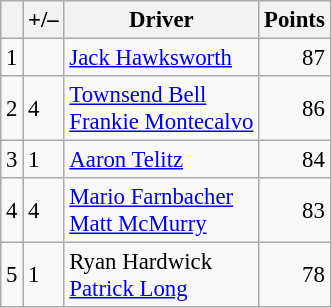<table class="wikitable" style="font-size: 95%;">
<tr>
<th scope="col"></th>
<th scope="col">+/–</th>
<th scope="col">Driver</th>
<th scope="col">Points</th>
</tr>
<tr>
<td align=center>1</td>
<td align="left"></td>
<td> <a href='#'>Jack Hawksworth</a></td>
<td align=right>87</td>
</tr>
<tr>
<td align=center>2</td>
<td align="left"> 4</td>
<td> <a href='#'>Townsend Bell</a><br> <a href='#'>Frankie Montecalvo</a></td>
<td align=right>86</td>
</tr>
<tr>
<td align=center>3</td>
<td align="left"> 1</td>
<td> <a href='#'>Aaron Telitz</a></td>
<td align=right>84</td>
</tr>
<tr>
<td align=center>4</td>
<td align="left"> 4</td>
<td> <a href='#'>Mario Farnbacher</a><br> <a href='#'>Matt McMurry</a></td>
<td align=right>83</td>
</tr>
<tr>
<td align=center>5</td>
<td align="left"> 1</td>
<td> Ryan Hardwick<br> <a href='#'>Patrick Long</a></td>
<td align=right>78</td>
</tr>
</table>
